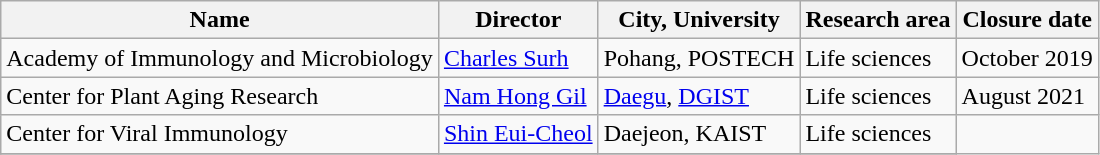<table class="wikitable sortable">
<tr>
<th>Name</th>
<th>Director</th>
<th>City, University</th>
<th>Research area</th>
<th>Closure date</th>
</tr>
<tr>
<td>Academy of Immunology and Microbiology</td>
<td><a href='#'>Charles Surh</a></td>
<td>Pohang, POSTECH</td>
<td>Life sciences</td>
<td>October 2019</td>
</tr>
<tr>
<td>Center for Plant Aging Research</td>
<td><a href='#'>Nam Hong Gil</a></td>
<td><a href='#'>Daegu</a>, <a href='#'>DGIST</a></td>
<td>Life sciences</td>
<td>August 2021</td>
</tr>
<tr>
<td>Center for Viral Immunology</td>
<td><a href='#'>Shin Eui-Cheol</a></td>
<td>Daejeon, KAIST</td>
<td>Life sciences</td>
</tr>
<tr>
</tr>
</table>
